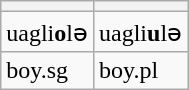<table class="wikitable">
<tr>
<th></th>
<th></th>
</tr>
<tr>
<td>uagli<strong>o</strong>lə</td>
<td>uagli<strong>u</strong>lə</td>
</tr>
<tr>
<td>boy.sg</td>
<td>boy.pl</td>
</tr>
</table>
